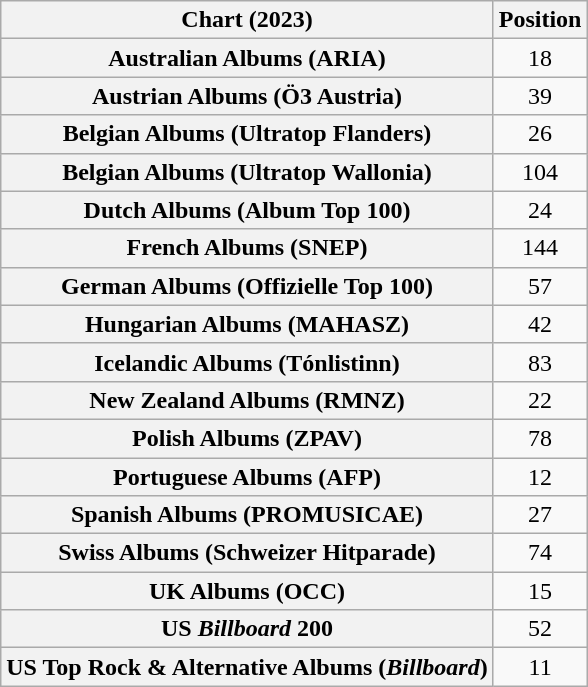<table class="wikitable sortable plainrowheaders" style="text-align:center">
<tr>
<th scope="col">Chart (2023)</th>
<th scope="col">Position</th>
</tr>
<tr>
<th scope="row">Australian Albums (ARIA)</th>
<td>18</td>
</tr>
<tr>
<th scope="row">Austrian Albums (Ö3 Austria)</th>
<td>39</td>
</tr>
<tr>
<th scope="row">Belgian Albums (Ultratop Flanders)</th>
<td>26</td>
</tr>
<tr>
<th scope="row">Belgian Albums (Ultratop Wallonia)</th>
<td>104</td>
</tr>
<tr>
<th scope="row">Dutch Albums (Album Top 100)</th>
<td>24</td>
</tr>
<tr>
<th scope="row">French Albums (SNEP)</th>
<td>144</td>
</tr>
<tr>
<th scope="row">German Albums (Offizielle Top 100)</th>
<td>57</td>
</tr>
<tr>
<th scope="row">Hungarian Albums (MAHASZ)</th>
<td>42</td>
</tr>
<tr>
<th scope="row">Icelandic Albums (Tónlistinn)</th>
<td>83</td>
</tr>
<tr>
<th scope="row">New Zealand Albums (RMNZ)</th>
<td>22</td>
</tr>
<tr>
<th scope="row">Polish Albums (ZPAV)</th>
<td>78</td>
</tr>
<tr>
<th scope="row">Portuguese Albums (AFP)</th>
<td>12</td>
</tr>
<tr>
<th scope="row">Spanish Albums (PROMUSICAE)</th>
<td>27</td>
</tr>
<tr>
<th scope="row">Swiss Albums (Schweizer Hitparade)</th>
<td>74</td>
</tr>
<tr>
<th scope="row">UK Albums (OCC)</th>
<td>15</td>
</tr>
<tr>
<th scope="row">US <em>Billboard</em> 200</th>
<td>52</td>
</tr>
<tr>
<th scope="row">US Top Rock & Alternative Albums (<em>Billboard</em>)</th>
<td>11</td>
</tr>
</table>
